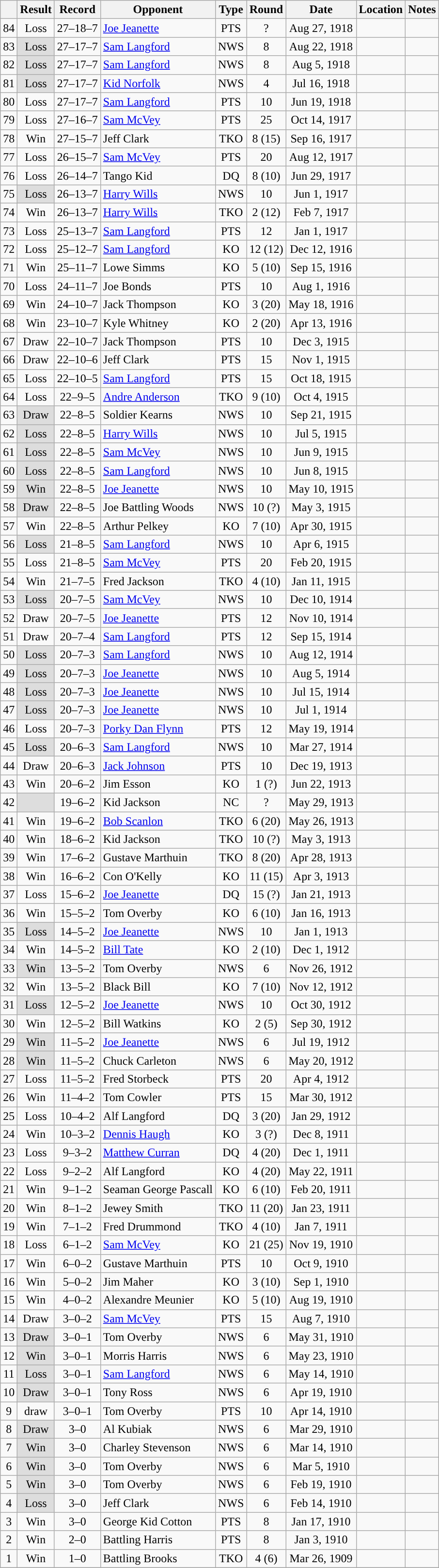<table class="wikitable mw-collapsible mw-collapsed" style="text-align:center">
<tr>
<th></th>
<th>Result</th>
<th>Record</th>
<th>Opponent</th>
<th>Type</th>
<th>Round</th>
<th>Date</th>
<th>Location</th>
<th>Notes</th>
</tr>
<tr>
<td>84</td>
<td>Loss</td>
<td>27–18–7 </td>
<td align=left><a href='#'>Joe Jeanette</a></td>
<td>PTS</td>
<td>?</td>
<td>Aug 27, 1918</td>
<td style="text-align:left;"></td>
<td></td>
</tr>
<tr>
<td>83</td>
<td style="background:#DDD">Loss</td>
<td>27–17–7 </td>
<td align=left><a href='#'>Sam Langford</a></td>
<td>NWS</td>
<td>8</td>
<td>Aug 22, 1918</td>
<td style="text-align:left;"></td>
<td></td>
</tr>
<tr>
<td>82</td>
<td style="background:#DDD">Loss</td>
<td>27–17–7 </td>
<td align=left><a href='#'>Sam Langford</a></td>
<td>NWS</td>
<td>8</td>
<td>Aug 5, 1918</td>
<td style="text-align:left;"></td>
<td></td>
</tr>
<tr>
<td>81</td>
<td style="background:#DDD">Loss</td>
<td>27–17–7 </td>
<td align=left><a href='#'>Kid Norfolk</a></td>
<td>NWS</td>
<td>4</td>
<td>Jul 16, 1918</td>
<td style="text-align:left;"></td>
<td></td>
</tr>
<tr>
<td>80</td>
<td>Loss</td>
<td>27–17–7 </td>
<td align=left><a href='#'>Sam Langford</a></td>
<td>PTS</td>
<td>10</td>
<td>Jun 19, 1918</td>
<td style="text-align:left;"></td>
<td></td>
</tr>
<tr>
<td>79</td>
<td>Loss</td>
<td>27–16–7 </td>
<td align=left><a href='#'>Sam McVey</a></td>
<td>PTS</td>
<td>25</td>
<td>Oct 14, 1917</td>
<td style="text-align:left;"></td>
<td></td>
</tr>
<tr>
<td>78</td>
<td>Win</td>
<td>27–15–7 </td>
<td align=left>Jeff Clark</td>
<td>TKO</td>
<td>8 (15)</td>
<td>Sep 16, 1917</td>
<td style="text-align:left;"></td>
<td></td>
</tr>
<tr>
<td>77</td>
<td>Loss</td>
<td>26–15–7 </td>
<td align=left><a href='#'>Sam McVey</a></td>
<td>PTS</td>
<td>20</td>
<td>Aug 12, 1917</td>
<td style="text-align:left;"></td>
<td></td>
</tr>
<tr>
<td>76</td>
<td>Loss</td>
<td>26–14–7 </td>
<td align=left>Tango Kid</td>
<td>DQ</td>
<td>8 (10)</td>
<td>Jun 29, 1917</td>
<td style="text-align:left;"></td>
<td></td>
</tr>
<tr>
<td>75</td>
<td style="background:#DDD">Loss</td>
<td>26–13–7 </td>
<td align=left><a href='#'>Harry Wills</a></td>
<td>NWS</td>
<td>10</td>
<td>Jun 1, 1917</td>
<td style="text-align:left;"></td>
<td></td>
</tr>
<tr>
<td>74</td>
<td>Win</td>
<td>26–13–7 </td>
<td align=left><a href='#'>Harry Wills</a></td>
<td>TKO</td>
<td>2 (12)</td>
<td>Feb 7, 1917</td>
<td style="text-align:left;"></td>
<td></td>
</tr>
<tr>
<td>73</td>
<td>Loss</td>
<td>25–13–7 </td>
<td align=left><a href='#'>Sam Langford</a></td>
<td>PTS</td>
<td>12</td>
<td>Jan 1, 1917</td>
<td style="text-align:left;"></td>
<td style="text-align:left;"></td>
</tr>
<tr>
<td>72</td>
<td>Loss</td>
<td>25–12–7 </td>
<td align=left><a href='#'>Sam Langford</a></td>
<td>KO</td>
<td>12 (12)</td>
<td>Dec 12, 1916</td>
<td style="text-align:left;"></td>
<td style="text-align:left;"></td>
</tr>
<tr>
<td>71</td>
<td>Win</td>
<td>25–11–7 </td>
<td align=left>Lowe Simms</td>
<td>KO</td>
<td>5 (10)</td>
<td>Sep 15, 1916</td>
<td style="text-align:left;"></td>
<td></td>
</tr>
<tr>
<td>70</td>
<td>Loss</td>
<td>24–11–7 </td>
<td align=left>Joe Bonds</td>
<td>PTS</td>
<td>10</td>
<td>Aug 1, 1916</td>
<td style="text-align:left;"></td>
<td></td>
</tr>
<tr>
<td>69</td>
<td>Win</td>
<td>24–10–7 </td>
<td align=left>Jack Thompson</td>
<td>KO</td>
<td>3 (20)</td>
<td>May 18, 1916</td>
<td style="text-align:left;"></td>
<td></td>
</tr>
<tr>
<td>68</td>
<td>Win</td>
<td>23–10–7 </td>
<td align=left>Kyle Whitney</td>
<td>KO</td>
<td>2 (20)</td>
<td>Apr 13, 1916</td>
<td style="text-align:left;"></td>
<td></td>
</tr>
<tr>
<td>67</td>
<td>Draw</td>
<td>22–10–7 </td>
<td align=left>Jack Thompson</td>
<td>PTS</td>
<td>10</td>
<td>Dec 3, 1915</td>
<td style="text-align:left;"></td>
<td></td>
</tr>
<tr>
<td>66</td>
<td>Draw</td>
<td>22–10–6 </td>
<td align=left>Jeff Clark</td>
<td>PTS</td>
<td>15</td>
<td>Nov 1, 1915</td>
<td style="text-align:left;"></td>
<td></td>
</tr>
<tr>
<td>65</td>
<td>Loss</td>
<td>22–10–5 </td>
<td align=left><a href='#'>Sam Langford</a></td>
<td>PTS</td>
<td>15</td>
<td>Oct 18, 1915</td>
<td style="text-align:left;"></td>
<td></td>
</tr>
<tr>
<td>64</td>
<td>Loss</td>
<td>22–9–5 </td>
<td align=left><a href='#'>Andre Anderson</a></td>
<td>TKO</td>
<td>9 (10)</td>
<td>Oct 4, 1915</td>
<td style="text-align:left;"></td>
<td></td>
</tr>
<tr>
<td>63</td>
<td style="background:#DDD">Draw</td>
<td>22–8–5 </td>
<td align=left>Soldier Kearns</td>
<td>NWS</td>
<td>10</td>
<td>Sep 21, 1915</td>
<td style="text-align:left;"></td>
<td></td>
</tr>
<tr>
<td>62</td>
<td style="background:#DDD">Loss</td>
<td>22–8–5 </td>
<td align=left><a href='#'>Harry Wills</a></td>
<td>NWS</td>
<td>10</td>
<td>Jul 5, 1915</td>
<td style="text-align:left;"></td>
<td></td>
</tr>
<tr>
<td>61</td>
<td style="background:#DDD">Loss</td>
<td>22–8–5 </td>
<td align=left><a href='#'>Sam McVey</a></td>
<td>NWS</td>
<td>10</td>
<td>Jun 9, 1915</td>
<td style="text-align:left;"></td>
<td></td>
</tr>
<tr>
<td>60</td>
<td style="background:#DDD">Loss</td>
<td>22–8–5 </td>
<td align=left><a href='#'>Sam Langford</a></td>
<td>NWS</td>
<td>10</td>
<td>Jun 8, 1915</td>
<td style="text-align:left;"></td>
<td></td>
</tr>
<tr>
<td>59</td>
<td style="background:#DDD">Win</td>
<td>22–8–5 </td>
<td align=left><a href='#'>Joe Jeanette</a></td>
<td>NWS</td>
<td>10</td>
<td>May 10, 1915</td>
<td style="text-align:left;"></td>
<td></td>
</tr>
<tr>
<td>58</td>
<td style="background:#DDD">Draw</td>
<td>22–8–5 </td>
<td align=left>Joe Battling Woods</td>
<td>NWS</td>
<td>10 (?)</td>
<td>May 3, 1915</td>
<td style="text-align:left;"></td>
<td></td>
</tr>
<tr>
<td>57</td>
<td>Win</td>
<td>22–8–5 </td>
<td align=left>Arthur Pelkey</td>
<td>KO</td>
<td>7 (10)</td>
<td>Apr 30, 1915</td>
<td style="text-align:left;"></td>
<td></td>
</tr>
<tr>
<td>56</td>
<td style="background:#DDD">Loss</td>
<td>21–8–5 </td>
<td align=left><a href='#'>Sam Langford</a></td>
<td>NWS</td>
<td>10</td>
<td>Apr 6, 1915</td>
<td style="text-align:left;"></td>
<td style="text-align:left;"></td>
</tr>
<tr>
<td>55</td>
<td>Loss</td>
<td>21–8–5 </td>
<td align=left><a href='#'>Sam McVey</a></td>
<td>PTS</td>
<td>20</td>
<td>Feb 20, 1915</td>
<td style="text-align:left;"></td>
<td></td>
</tr>
<tr>
<td>54</td>
<td>Win</td>
<td>21–7–5 </td>
<td align=left>Fred Jackson</td>
<td>TKO</td>
<td>4 (10)</td>
<td>Jan 11, 1915</td>
<td style="text-align:left;"></td>
<td></td>
</tr>
<tr>
<td>53</td>
<td style="background:#DDD">Loss</td>
<td>20–7–5 </td>
<td align=left><a href='#'>Sam McVey</a></td>
<td>NWS</td>
<td>10</td>
<td>Dec 10, 1914</td>
<td style="text-align:left;"></td>
<td></td>
</tr>
<tr>
<td>52</td>
<td>Draw</td>
<td>20–7–5 </td>
<td align=left><a href='#'>Joe Jeanette</a></td>
<td>PTS</td>
<td>12</td>
<td>Nov 10, 1914</td>
<td style="text-align:left;"></td>
<td></td>
</tr>
<tr>
<td>51</td>
<td>Draw</td>
<td>20–7–4 </td>
<td align=left><a href='#'>Sam Langford</a></td>
<td>PTS</td>
<td>12</td>
<td>Sep 15, 1914</td>
<td style="text-align:left;"></td>
<td style="text-align:left;"></td>
</tr>
<tr>
<td>50</td>
<td style="background:#DDD">Loss</td>
<td>20–7–3 </td>
<td align=left><a href='#'>Sam Langford</a></td>
<td>NWS</td>
<td>10</td>
<td>Aug 12, 1914</td>
<td style="text-align:left;"></td>
<td style="text-align:left;"></td>
</tr>
<tr>
<td>49</td>
<td style="background:#DDD">Loss</td>
<td>20–7–3 </td>
<td align=left><a href='#'>Joe Jeanette</a></td>
<td>NWS</td>
<td>10</td>
<td>Aug 5, 1914</td>
<td style="text-align:left;"></td>
<td></td>
</tr>
<tr>
<td>48</td>
<td style="background:#DDD">Loss</td>
<td>20–7–3 </td>
<td align=left><a href='#'>Joe Jeanette</a></td>
<td>NWS</td>
<td>10</td>
<td>Jul 15, 1914</td>
<td style="text-align:left;"></td>
<td></td>
</tr>
<tr>
<td>47</td>
<td style="background:#DDD">Loss</td>
<td>20–7–3 </td>
<td align=left><a href='#'>Joe Jeanette</a></td>
<td>NWS</td>
<td>10</td>
<td>Jul 1, 1914</td>
<td style="text-align:left;"></td>
<td></td>
</tr>
<tr>
<td>46</td>
<td>Loss</td>
<td>20–7–3 </td>
<td align=left><a href='#'>Porky Dan Flynn</a></td>
<td>PTS</td>
<td>12</td>
<td>May 19, 1914</td>
<td style="text-align:left;"></td>
<td></td>
</tr>
<tr>
<td>45</td>
<td style="background:#DDD">Loss</td>
<td>20–6–3 </td>
<td align=left><a href='#'>Sam Langford</a></td>
<td>NWS</td>
<td>10</td>
<td>Mar 27, 1914</td>
<td style="text-align:left;"></td>
<td></td>
</tr>
<tr>
<td>44</td>
<td>Draw</td>
<td>20–6–3 </td>
<td align=left><a href='#'>Jack Johnson</a></td>
<td>PTS</td>
<td>10</td>
<td>Dec 19, 1913</td>
<td style="text-align:left;"></td>
<td style="text-align:left;"></td>
</tr>
<tr>
<td>43</td>
<td>Win</td>
<td>20–6–2 </td>
<td align=left>Jim Esson</td>
<td>KO</td>
<td>1 (?)</td>
<td>Jun 22, 1913</td>
<td style="text-align:left;"></td>
<td></td>
</tr>
<tr>
<td>42</td>
<td style="background:#DDD"></td>
<td>19–6–2 </td>
<td align=left>Kid Jackson</td>
<td>NC</td>
<td>?</td>
<td>May 29, 1913</td>
<td style="text-align:left;"></td>
<td></td>
</tr>
<tr>
<td>41</td>
<td>Win</td>
<td>19–6–2 </td>
<td align=left><a href='#'>Bob Scanlon</a></td>
<td>TKO</td>
<td>6 (20)</td>
<td>May 26, 1913</td>
<td style="text-align:left;"></td>
<td></td>
</tr>
<tr>
<td>40</td>
<td>Win</td>
<td>18–6–2 </td>
<td align=left>Kid Jackson</td>
<td>TKO</td>
<td>10 (?)</td>
<td>May 3, 1913</td>
<td style="text-align:left;"></td>
<td></td>
</tr>
<tr>
<td>39</td>
<td>Win</td>
<td>17–6–2 </td>
<td align=left>Gustave Marthuin</td>
<td>TKO</td>
<td>8 (20)</td>
<td>Apr 28, 1913</td>
<td style="text-align:left;"></td>
<td></td>
</tr>
<tr>
<td>38</td>
<td>Win</td>
<td>16–6–2 </td>
<td align=left>Con O'Kelly</td>
<td>KO</td>
<td>11 (15)</td>
<td>Apr 3, 1913</td>
<td style="text-align:left;"></td>
<td></td>
</tr>
<tr>
<td>37</td>
<td>Loss</td>
<td>15–6–2 </td>
<td align=left><a href='#'>Joe Jeanette</a></td>
<td>DQ</td>
<td>15 (?)</td>
<td>Jan 21, 1913</td>
<td style="text-align:left;"></td>
<td></td>
</tr>
<tr>
<td>36</td>
<td>Win</td>
<td>15–5–2 </td>
<td align=left>Tom Overby</td>
<td>KO</td>
<td>6 (10)</td>
<td>Jan 16, 1913</td>
<td style="text-align:left;"></td>
<td></td>
</tr>
<tr>
<td>35</td>
<td style="background:#DDD">Loss</td>
<td>14–5–2 </td>
<td align=left><a href='#'>Joe Jeanette</a></td>
<td>NWS</td>
<td>10</td>
<td>Jan 1, 1913</td>
<td style="text-align:left;"></td>
<td></td>
</tr>
<tr>
<td>34</td>
<td>Win</td>
<td>14–5–2 </td>
<td align=left><a href='#'>Bill Tate</a></td>
<td>KO</td>
<td>2 (10)</td>
<td>Dec 1, 1912</td>
<td style="text-align:left;"></td>
<td></td>
</tr>
<tr>
<td>33</td>
<td style="background:#DDD">Win</td>
<td>13–5–2 </td>
<td align=left>Tom Overby</td>
<td>NWS</td>
<td>6</td>
<td>Nov 26, 1912</td>
<td style="text-align:left;"></td>
<td></td>
</tr>
<tr>
<td>32</td>
<td>Win</td>
<td>13–5–2 </td>
<td align=left>Black Bill</td>
<td>KO</td>
<td>7 (10)</td>
<td>Nov 12, 1912</td>
<td style="text-align:left;"></td>
<td></td>
</tr>
<tr>
<td>31</td>
<td style="background:#DDD">Loss</td>
<td>12–5–2 </td>
<td align=left><a href='#'>Joe Jeanette</a></td>
<td>NWS</td>
<td>10</td>
<td>Oct 30, 1912</td>
<td style="text-align:left;"></td>
<td></td>
</tr>
<tr>
<td>30</td>
<td>Win</td>
<td>12–5–2 </td>
<td align=left>Bill Watkins</td>
<td>KO</td>
<td>2 (5)</td>
<td>Sep 30, 1912</td>
<td style="text-align:left;"></td>
<td></td>
</tr>
<tr>
<td>29</td>
<td style="background:#DDD">Win</td>
<td>11–5–2 </td>
<td align=left><a href='#'>Joe Jeanette</a></td>
<td>NWS</td>
<td>6</td>
<td>Jul 19, 1912</td>
<td style="text-align:left;"></td>
<td></td>
</tr>
<tr>
<td>28</td>
<td style="background:#DDD">Win</td>
<td>11–5–2 </td>
<td align=left>Chuck Carleton</td>
<td>NWS</td>
<td>6</td>
<td>May 20, 1912</td>
<td style="text-align:left;"></td>
<td></td>
</tr>
<tr>
<td>27</td>
<td>Loss</td>
<td>11–5–2 </td>
<td align=left>Fred Storbeck</td>
<td>PTS</td>
<td>20</td>
<td>Apr 4, 1912</td>
<td style="text-align:left;"></td>
<td></td>
</tr>
<tr>
<td>26</td>
<td>Win</td>
<td>11–4–2 </td>
<td align=left>Tom Cowler</td>
<td>PTS</td>
<td>15</td>
<td>Mar 30, 1912</td>
<td style="text-align:left;"></td>
<td></td>
</tr>
<tr>
<td>25</td>
<td>Loss</td>
<td>10–4–2 </td>
<td align=left>Alf Langford</td>
<td>DQ</td>
<td>3 (20)</td>
<td>Jan 29, 1912</td>
<td style="text-align:left;"></td>
<td style="text-align:left;"></td>
</tr>
<tr>
<td>24</td>
<td>Win</td>
<td>10–3–2 </td>
<td align=left><a href='#'>Dennis Haugh</a></td>
<td>KO</td>
<td>3 (?)</td>
<td>Dec 8, 1911</td>
<td style="text-align:left;"></td>
<td></td>
</tr>
<tr>
<td>23</td>
<td>Loss</td>
<td>9–3–2 </td>
<td align=left><a href='#'>Matthew Curran</a></td>
<td>DQ</td>
<td>4 (20)</td>
<td>Dec 1, 1911</td>
<td style="text-align:left;"></td>
<td></td>
</tr>
<tr>
<td>22</td>
<td>Loss</td>
<td>9–2–2 </td>
<td align=left>Alf Langford</td>
<td>KO</td>
<td>4 (20)</td>
<td>May 22, 1911</td>
<td style="text-align:left;"></td>
<td></td>
</tr>
<tr>
<td>21</td>
<td>Win</td>
<td>9–1–2 </td>
<td align=left>Seaman George Pascall</td>
<td>KO</td>
<td>6 (10)</td>
<td>Feb 20, 1911</td>
<td style="text-align:left;"></td>
<td></td>
</tr>
<tr>
<td>20</td>
<td>Win</td>
<td>8–1–2 </td>
<td align=left>Jewey Smith</td>
<td>TKO</td>
<td>11 (20)</td>
<td>Jan 23, 1911</td>
<td style="text-align:left;"></td>
<td></td>
</tr>
<tr>
<td>19</td>
<td>Win</td>
<td>7–1–2 </td>
<td align=left>Fred Drummond</td>
<td>TKO</td>
<td>4 (10)</td>
<td>Jan 7, 1911</td>
<td style="text-align:left;"></td>
<td></td>
</tr>
<tr>
<td>18</td>
<td>Loss</td>
<td>6–1–2 </td>
<td align=left><a href='#'>Sam McVey</a></td>
<td>KO</td>
<td>21 (25)</td>
<td>Nov 19, 1910</td>
<td style="text-align:left;"></td>
<td></td>
</tr>
<tr>
<td>17</td>
<td>Win</td>
<td>6–0–2 </td>
<td align=left>Gustave Marthuin</td>
<td>PTS</td>
<td>10</td>
<td>Oct 9, 1910</td>
<td style="text-align:left;"></td>
<td></td>
</tr>
<tr>
<td>16</td>
<td>Win</td>
<td>5–0–2 </td>
<td align=left>Jim Maher</td>
<td>KO</td>
<td>3 (10)</td>
<td>Sep 1, 1910</td>
<td style="text-align:left;"></td>
<td></td>
</tr>
<tr>
<td>15</td>
<td>Win</td>
<td>4–0–2 </td>
<td align=left>Alexandre Meunier</td>
<td>KO</td>
<td>5 (10)</td>
<td>Aug 19, 1910</td>
<td style="text-align:left;"></td>
<td></td>
</tr>
<tr>
<td>14</td>
<td>Draw</td>
<td>3–0–2 </td>
<td align=left><a href='#'>Sam McVey</a></td>
<td>PTS</td>
<td>15</td>
<td>Aug 7, 1910</td>
<td style="text-align:left;"></td>
<td></td>
</tr>
<tr>
<td>13</td>
<td style="background:#DDD">Draw</td>
<td>3–0–1 </td>
<td align=left>Tom Overby</td>
<td>NWS</td>
<td>6</td>
<td>May 31, 1910</td>
<td style="text-align:left;"></td>
<td></td>
</tr>
<tr>
<td>12</td>
<td style="background:#DDD">Win</td>
<td>3–0–1 </td>
<td align=left>Morris Harris</td>
<td>NWS</td>
<td>6</td>
<td>May 23, 1910</td>
<td style="text-align:left;"></td>
<td></td>
</tr>
<tr>
<td>11</td>
<td style="background:#DDD">Loss</td>
<td>3–0–1 </td>
<td align=left><a href='#'>Sam Langford</a></td>
<td>NWS</td>
<td>6</td>
<td>May 14, 1910</td>
<td style="text-align:left;"></td>
<td style="text-align:left;"></td>
</tr>
<tr>
<td>10</td>
<td style="background:#DDD">Draw</td>
<td>3–0–1 </td>
<td align=left>Tony Ross</td>
<td>NWS</td>
<td>6</td>
<td>Apr 19, 1910</td>
<td style="text-align:left;"></td>
<td></td>
</tr>
<tr>
<td>9</td>
<td>draw</td>
<td>3–0–1 </td>
<td align=left>Tom Overby</td>
<td>PTS</td>
<td>10</td>
<td>Apr 14, 1910</td>
<td style="text-align:left;"></td>
<td></td>
</tr>
<tr>
<td>8</td>
<td style="background:#DDD">Draw</td>
<td>3–0 </td>
<td align=left>Al Kubiak</td>
<td>NWS</td>
<td>6</td>
<td>Mar 29, 1910</td>
<td style="text-align:left;"></td>
<td></td>
</tr>
<tr>
<td>7</td>
<td style="background:#DDD">Win</td>
<td>3–0 </td>
<td align=left>Charley Stevenson</td>
<td>NWS</td>
<td>6</td>
<td>Mar 14, 1910</td>
<td style="text-align:left;"></td>
<td></td>
</tr>
<tr>
<td>6</td>
<td style="background:#DDD">Win</td>
<td>3–0 </td>
<td align=left>Tom Overby</td>
<td>NWS</td>
<td>6</td>
<td>Mar 5, 1910</td>
<td style="text-align:left;"></td>
<td></td>
</tr>
<tr>
<td>5</td>
<td style="background:#DDD">Win</td>
<td>3–0 </td>
<td align=left>Tom Overby</td>
<td>NWS</td>
<td>6</td>
<td>Feb 19, 1910</td>
<td style="text-align:left;"></td>
<td></td>
</tr>
<tr>
<td>4</td>
<td style="background:#DDD">Loss</td>
<td>3–0 </td>
<td align=left>Jeff Clark</td>
<td>NWS</td>
<td>6</td>
<td>Feb 14, 1910</td>
<td style="text-align:left;"></td>
<td></td>
</tr>
<tr>
<td>3</td>
<td>Win</td>
<td>3–0</td>
<td align=left>George Kid Cotton</td>
<td>PTS</td>
<td>8</td>
<td>Jan 17, 1910</td>
<td style="text-align:left;"></td>
<td></td>
</tr>
<tr>
<td>2</td>
<td>Win</td>
<td>2–0</td>
<td align=left>Battling Harris</td>
<td>PTS</td>
<td>8</td>
<td>Jan 3, 1910</td>
<td style="text-align:left;"></td>
<td></td>
</tr>
<tr>
<td>1</td>
<td>Win</td>
<td>1–0</td>
<td align=left>Battling Brooks</td>
<td>TKO</td>
<td>4 (6)</td>
<td>Mar 26, 1909</td>
<td style="text-align:left;"></td>
<td></td>
</tr>
<tr>
</tr>
</table>
